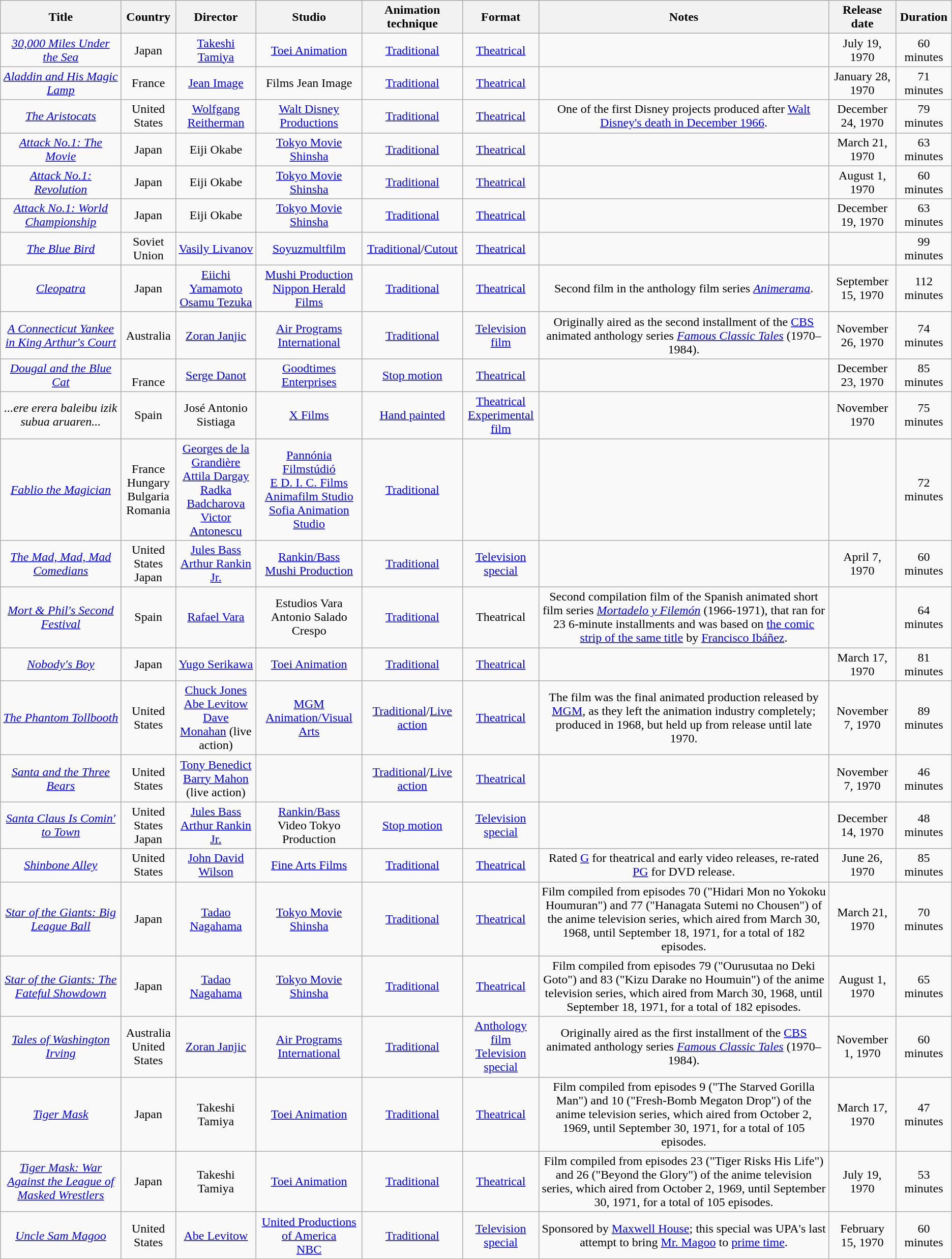<table class="wikitable sortable" style="text-align:center; margin=auto; ">
<tr>
<th scope="col">Title</th>
<th scope="col">Country</th>
<th scope="col">Director</th>
<th scope="col">Studio</th>
<th scope="col">Animation technique</th>
<th scope="col">Format</th>
<th>Notes</th>
<th>Release date</th>
<th>Duration</th>
</tr>
<tr>
<td><em><a href='#'>30,000 Miles Under the Sea</a></em> <br> </td>
<td>Japan</td>
<td><a href='#'>Takeshi Tamiya</a></td>
<td><a href='#'>Toei Animation</a></td>
<td><a href='#'>Traditional</a></td>
<td><a href='#'>Theatrical</a></td>
<td></td>
<td>July 19, 1970</td>
<td>60 minutes</td>
</tr>
<tr>
<td><em><a href='#'>Aladdin and His Magic Lamp</a></em> <br> </td>
<td>France</td>
<td><a href='#'>Jean Image</a></td>
<td>Films Jean Image</td>
<td><a href='#'>Traditional</a></td>
<td><a href='#'>Theatrical</a></td>
<td></td>
<td>January 28, 1970</td>
<td>71 minutes</td>
</tr>
<tr>
<td><em><a href='#'>The Aristocats</a></em></td>
<td>United States</td>
<td><a href='#'>Wolfgang Reitherman</a></td>
<td><a href='#'>Walt Disney Productions</a></td>
<td><a href='#'>Traditional</a></td>
<td><a href='#'>Theatrical</a></td>
<td>One of the first Disney projects produced after <a href='#'>Walt Disney's death in December 1966</a>.</td>
<td>December 24, 1970</td>
<td>79 minutes</td>
</tr>
<tr>
<td><em><a href='#'>Attack No.1: The Movie</a></em> <br> </td>
<td>Japan</td>
<td>Eiji Okabe</td>
<td><a href='#'>Tokyo Movie Shinsha</a></td>
<td><a href='#'>Traditional</a></td>
<td><a href='#'>Theatrical</a></td>
<td></td>
<td>March 21, 1970</td>
<td>63 minutes</td>
</tr>
<tr>
<td><em><a href='#'>Attack No.1: Revolution</a></em> <br> </td>
<td>Japan</td>
<td>Eiji Okabe</td>
<td><a href='#'>Tokyo Movie Shinsha</a></td>
<td><a href='#'>Traditional</a></td>
<td><a href='#'>Theatrical</a></td>
<td></td>
<td>August 1, 1970</td>
<td>60 minutes</td>
</tr>
<tr>
<td><em><a href='#'>Attack No.1: World Championship</a></em> <br> </td>
<td>Japan</td>
<td>Eiji Okabe</td>
<td><a href='#'>Tokyo Movie Shinsha</a></td>
<td><a href='#'>Traditional</a></td>
<td><a href='#'>Theatrical</a></td>
<td></td>
<td>December 19, 1970</td>
<td>63 minutes</td>
</tr>
<tr>
<td><em><a href='#'>The Blue Bird</a></em> <br> </td>
<td>Soviet Union</td>
<td><a href='#'>Vasily Livanov</a></td>
<td><a href='#'>Soyuzmultfilm</a></td>
<td><a href='#'>Traditional</a>/<a href='#'>Cutout</a></td>
<td><a href='#'>Theatrical</a></td>
<td></td>
<td></td>
<td>99 minutes</td>
</tr>
<tr>
<td><em><a href='#'>Cleopatra</a></em> <br> </td>
<td>Japan</td>
<td><a href='#'>Eiichi Yamamoto</a> <br> <a href='#'>Osamu Tezuka</a></td>
<td><a href='#'>Mushi Production</a> <br> <a href='#'>Nippon Herald Films</a></td>
<td><a href='#'>Traditional</a></td>
<td><a href='#'>Theatrical</a></td>
<td>Second film in the anthology film series <em><a href='#'>Animerama</a></em>.</td>
<td>September 15, 1970</td>
<td>112 minutes</td>
</tr>
<tr>
<td><em><a href='#'>A Connecticut Yankee in King Arthur's Court</a></em></td>
<td>Australia</td>
<td><a href='#'>Zoran Janjic</a></td>
<td><a href='#'>Air Programs International</a></td>
<td><a href='#'>Traditional</a></td>
<td><a href='#'>Television film</a></td>
<td>Originally aired as the second installment of the <a href='#'>CBS</a> animated anthology series <em><a href='#'>Famous Classic Tales</a></em> (1970–1984).</td>
<td>November 26, 1970</td>
<td>74 minutes</td>
</tr>
<tr>
<td><em><a href='#'>Dougal and the Blue Cat</a></em> <br> </td>
<td> <br> France</td>
<td><a href='#'>Serge Danot</a></td>
<td><a href='#'>Goodtimes Enterprises</a></td>
<td><a href='#'>Stop motion</a></td>
<td><a href='#'>Theatrical</a></td>
<td></td>
<td>December 23, 1970</td>
<td>85 minutes</td>
</tr>
<tr>
<td><em>...ere erera baleibu izik subua aruaren...</em></td>
<td>Spain</td>
<td>José Antonio Sistiaga</td>
<td><a href='#'>X Films</a></td>
<td><a href='#'>Hand painted</a></td>
<td><a href='#'>Theatrical</a> <br> <a href='#'>Experimental film</a></td>
<td></td>
<td>November 1970</td>
<td>75 minutes</td>
</tr>
<tr>
<td><em><a href='#'>Fablio the Magician</a></em> <br> </td>
<td>France <br> Hungary <br> Bulgaria <br> Romania</td>
<td><a href='#'>Georges de la Grandière</a> <br> <a href='#'>Attila Dargay</a> <br> <a href='#'>Radka Badcharova</a> <br> <a href='#'>Victor Antonescu</a></td>
<td><a href='#'>Pannónia Filmstúdió </a><br> <a href='#'>E D. I. C. Films </a><br>  <a href='#'>Animafilm Studio </a><br>  <a href='#'>Sofia Animation Studio </a></td>
<td><a href='#'>Traditional</a></td>
<td></td>
<td></td>
<td></td>
<td>72 minutes</td>
</tr>
<tr>
<td><em><a href='#'>The Mad, Mad, Mad Comedians</a></em></td>
<td>United States <br> Japan</td>
<td><a href='#'>Jules Bass</a> <br> <a href='#'>Arthur Rankin Jr.</a></td>
<td><a href='#'>Rankin/Bass</a> <br> <a href='#'>Mushi Production</a></td>
<td><a href='#'>Traditional</a></td>
<td><a href='#'>Television special</a></td>
<td></td>
<td>April 7, 1970</td>
<td>60 minutes</td>
</tr>
<tr>
<td><em><a href='#'>Mort & Phil's Second Festival</a></em> <br> </td>
<td>Spain</td>
<td><a href='#'>Rafael Vara</a></td>
<td>Estudios Vara <br> Antonio Salado Crespo </td>
<td><a href='#'>Traditional</a></td>
<td>Theatrical</td>
<td>Second compilation film of the Spanish animated short film series <em><a href='#'>Mortadelo y Filemón</a></em> (1966-1971), that ran for 23 6-minute installments and was based on <a href='#'>the comic strip of the same title</a> by <a href='#'>Francisco Ibáñez</a>.</td>
<td></td>
<td>64 minutes</td>
</tr>
<tr>
<td><em><a href='#'>Nobody's Boy</a></em> <br> </td>
<td>Japan</td>
<td><a href='#'>Yugo Serikawa</a></td>
<td><a href='#'>Toei Animation</a></td>
<td><a href='#'>Traditional</a></td>
<td><a href='#'>Theatrical</a></td>
<td></td>
<td>March 17, 1970</td>
<td>81 minutes</td>
</tr>
<tr>
<td><em><a href='#'>The Phantom Tollbooth</a></em></td>
<td>United States</td>
<td><a href='#'>Chuck Jones</a> <br> <a href='#'>Abe Levitow</a> <br> <a href='#'>Dave Monahan</a> (live action)</td>
<td><a href='#'>MGM Animation/Visual Arts</a></td>
<td><a href='#'>Traditional</a>/<a href='#'>Live action</a></td>
<td><a href='#'>Theatrical</a></td>
<td>The film was the final animated production released by <a href='#'>MGM</a>, as they left the animation industry completely; produced in 1968, but held up from release until late 1970.</td>
<td>November 7, 1970</td>
<td>89 minutes</td>
</tr>
<tr>
<td><em><a href='#'>Santa and the Three Bears</a></em></td>
<td>United States</td>
<td><a href='#'>Tony Benedict</a> <br> <a href='#'>Barry Mahon</a> (live action)</td>
<td></td>
<td><a href='#'>Traditional</a>/<a href='#'>Live action</a></td>
<td><a href='#'>Theatrical</a></td>
<td></td>
<td>November 7, 1970</td>
<td>46 minutes</td>
</tr>
<tr>
<td><em><a href='#'>Santa Claus Is Comin' to Town</a></em></td>
<td>United States <br> Japan</td>
<td><a href='#'>Jules Bass</a> <br> <a href='#'>Arthur Rankin Jr.</a></td>
<td><a href='#'>Rankin/Bass</a> <br> Video Tokyo Production</td>
<td><a href='#'>Stop motion</a></td>
<td><a href='#'>Television special</a></td>
<td></td>
<td>December 14, 1970</td>
<td>48 minutes</td>
</tr>
<tr>
<td><em><a href='#'>Shinbone Alley</a></em></td>
<td>United States</td>
<td><a href='#'>John David Wilson</a></td>
<td><a href='#'>Fine Arts Films</a></td>
<td><a href='#'>Traditional</a></td>
<td><a href='#'>Theatrical</a></td>
<td>Rated <a href='#'>G</a> for theatrical and early video releases, re-rated <a href='#'>PG</a> for DVD release.</td>
<td>June 26, 1970</td>
<td>85 minutes</td>
</tr>
<tr>
<td><em><a href='#'>Star of the Giants: Big League Ball</a></em> <br> </td>
<td>Japan</td>
<td><a href='#'>Tadao Nagahama</a></td>
<td><a href='#'>Tokyo Movie Shinsha</a></td>
<td><a href='#'>Traditional</a></td>
<td><a href='#'>Theatrical</a></td>
<td>Film compiled from episodes 70 ("Hidari Mon no Yokoku Houmuran") and 77 ("Hanagata Sutemi no Chousen") of the anime television series, which aired from March 30, 1968, until September 18, 1971, for a total of 182 episodes.</td>
<td>March 21, 1970</td>
<td>70 minutes</td>
</tr>
<tr>
<td><em><a href='#'>Star of the Giants: The Fateful Showdown</a></em> <br> </td>
<td>Japan</td>
<td><a href='#'>Tadao Nagahama</a></td>
<td><a href='#'>Tokyo Movie Shinsha</a></td>
<td><a href='#'>Traditional</a></td>
<td><a href='#'>Theatrical</a></td>
<td>Film compiled from episodes 79 ("Ourusutaa no Deki Goto") and 83 ("Kizu Darake no Houmuin") of the anime television series, which aired from March 30, 1968, until September 18, 1971, for a total of 182 episodes.</td>
<td>August 1, 1970</td>
<td>65 minutes</td>
</tr>
<tr>
<td><em><a href='#'>Tales of Washington Irving</a></em></td>
<td>Australia <br> United States</td>
<td><a href='#'>Zoran Janjic</a></td>
<td><a href='#'>Air Programs International</a></td>
<td><a href='#'>Traditional</a></td>
<td><a href='#'>Anthology film</a> <br> <a href='#'>Television special</a></td>
<td>Originally aired as the first installment of the <a href='#'>CBS</a> animated anthology series <em><a href='#'>Famous Classic Tales</a></em> (1970–1984).</td>
<td>November 1, 1970</td>
<td>60 minutes</td>
</tr>
<tr>
<td><em><a href='#'>Tiger Mask</a></em> <br> </td>
<td>Japan</td>
<td>Takeshi Tamiya</td>
<td><a href='#'>Toei Animation</a></td>
<td><a href='#'>Traditional</a></td>
<td><a href='#'>Theatrical</a></td>
<td>Film compiled from episodes 9 ("The Starved Gorilla Man") and 10 ("Fresh-Bomb Megaton Drop") of the anime television series, which aired from October 2, 1969, until September 30, 1971, for a total of 105 episodes.</td>
<td>March 17, 1970</td>
<td>47 minutes</td>
</tr>
<tr>
<td><em><a href='#'>Tiger Mask: War Against the League of Masked Wrestlers</a></em> <br> </td>
<td>Japan</td>
<td>Takeshi Tamiya</td>
<td><a href='#'>Toei Animation</a></td>
<td><a href='#'>Traditional</a></td>
<td><a href='#'>Theatrical</a></td>
<td>Film compiled from episodes 23 ("Tiger Risks His Life") and 26 ("Beyond the Glory") of the anime television series, which aired from October 2, 1969, until September 30, 1971, for a total of 105 episodes.</td>
<td>July 19, 1970</td>
<td>53 minutes</td>
</tr>
<tr>
<td><em><a href='#'>Uncle Sam Magoo</a></em></td>
<td>United States</td>
<td><a href='#'>Abe Levitow</a></td>
<td><a href='#'>United Productions of America</a> <br> <a href='#'>NBC</a></td>
<td><a href='#'>Traditional</a></td>
<td><a href='#'>Television special</a></td>
<td>Sponsored by <a href='#'>Maxwell House</a>; this special was UPA's last attempt to bring <a href='#'>Mr. Magoo</a> to <a href='#'>prime time</a>.</td>
<td>February 15, 1970</td>
<td>60 minutes</td>
</tr>
</table>
